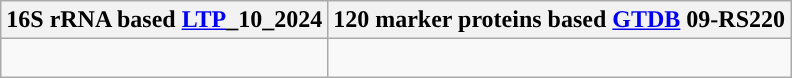<table class="wikitable">
<tr>
<th colspan=1>16S rRNA based <a href='#'>LTP</a>_10_2024</th>
<th colspan=1>120 marker proteins based <a href='#'>GTDB</a> 09-RS220</th>
</tr>
<tr>
<td style="vertical-align:top"><br></td>
<td><br></td>
</tr>
</table>
